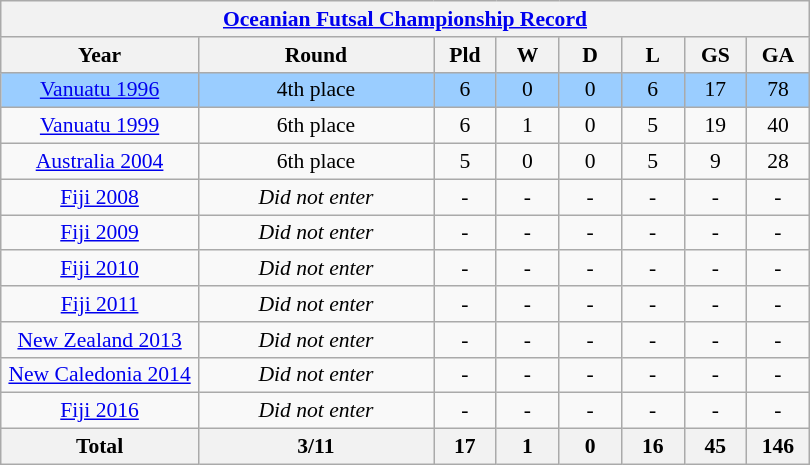<table class="wikitable" style="text-align: center;font-size:90%;">
<tr>
<th colspan=8><a href='#'>Oceanian Futsal Championship Record</a></th>
</tr>
<tr>
<th width=125>Year</th>
<th width=150>Round</th>
<th width=35>Pld</th>
<th width=35>W</th>
<th width=35>D</th>
<th width=35>L</th>
<th width=35>GS</th>
<th width=35>GA</th>
</tr>
<tr bgcolor=#9acdff>
<td><a href='#'>Vanuatu 1996</a></td>
<td>4th place</td>
<td>6</td>
<td>0</td>
<td>0</td>
<td>6</td>
<td>17</td>
<td>78</td>
</tr>
<tr>
<td><a href='#'>Vanuatu 1999</a></td>
<td>6th place</td>
<td>6</td>
<td>1</td>
<td>0</td>
<td>5</td>
<td>19</td>
<td>40</td>
</tr>
<tr>
<td><a href='#'>Australia 2004</a></td>
<td>6th place</td>
<td>5</td>
<td>0</td>
<td>0</td>
<td>5</td>
<td>9</td>
<td>28</td>
</tr>
<tr>
<td><a href='#'>Fiji 2008</a></td>
<td><em>Did not enter</em></td>
<td>-</td>
<td>-</td>
<td>-</td>
<td>-</td>
<td>-</td>
<td>-</td>
</tr>
<tr>
<td><a href='#'>Fiji 2009</a></td>
<td><em>Did not enter</em></td>
<td>-</td>
<td>-</td>
<td>-</td>
<td>-</td>
<td>-</td>
<td>-</td>
</tr>
<tr>
<td><a href='#'>Fiji 2010</a></td>
<td><em>Did not enter</em></td>
<td>-</td>
<td>-</td>
<td>-</td>
<td>-</td>
<td>-</td>
<td>-</td>
</tr>
<tr>
<td><a href='#'>Fiji 2011</a></td>
<td><em>Did not enter</em></td>
<td>-</td>
<td>-</td>
<td>-</td>
<td>-</td>
<td>-</td>
<td>-</td>
</tr>
<tr>
<td><a href='#'>New Zealand 2013</a></td>
<td><em>Did not enter</em></td>
<td>-</td>
<td>-</td>
<td>-</td>
<td>-</td>
<td>-</td>
<td>-</td>
</tr>
<tr>
<td><a href='#'>New Caledonia 2014</a></td>
<td><em>Did not enter</em></td>
<td>-</td>
<td>-</td>
<td>-</td>
<td>-</td>
<td>-</td>
<td>-</td>
</tr>
<tr>
<td><a href='#'>Fiji 2016</a></td>
<td><em>Did not enter</em></td>
<td>-</td>
<td>-</td>
<td>-</td>
<td>-</td>
<td>-</td>
<td>-</td>
</tr>
<tr>
<th><strong>Total</strong></th>
<th>3/11</th>
<th>17</th>
<th>1</th>
<th>0</th>
<th>16</th>
<th>45</th>
<th>146</th>
</tr>
</table>
